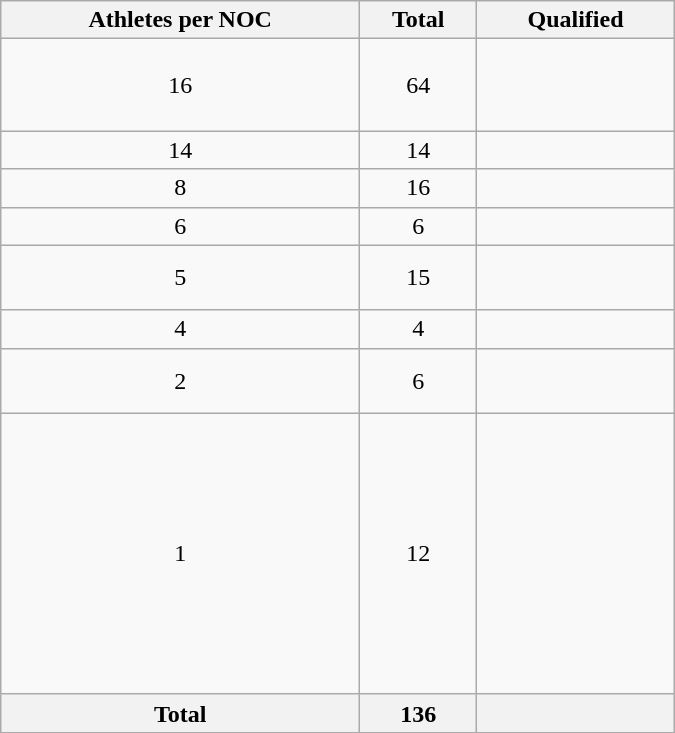<table class="wikitable" width=450>
<tr>
<th>Athletes per NOC</th>
<th>Total</th>
<th>Qualified</th>
</tr>
<tr>
<td align=center>16</td>
<td align=center>64</td>
<td><br><br><br></td>
</tr>
<tr>
<td align=center>14</td>
<td align=center>14</td>
<td></td>
</tr>
<tr>
<td align=center>8</td>
<td align=center>16</td>
<td><br></td>
</tr>
<tr>
<td align=center>6</td>
<td align=center>6</td>
<td></td>
</tr>
<tr>
<td align=center>5</td>
<td align=center>15</td>
<td><br><br></td>
</tr>
<tr>
<td align=center>4</td>
<td align=center>4</td>
<td></td>
</tr>
<tr>
<td align=center>2</td>
<td align=center>6</td>
<td><br><br></td>
</tr>
<tr>
<td align=center>1</td>
<td align=center>12</td>
<td><br><br><br><br><br><br><br><br><br><br></td>
</tr>
<tr>
<th>Total</th>
<th>136</th>
<th></th>
</tr>
</table>
